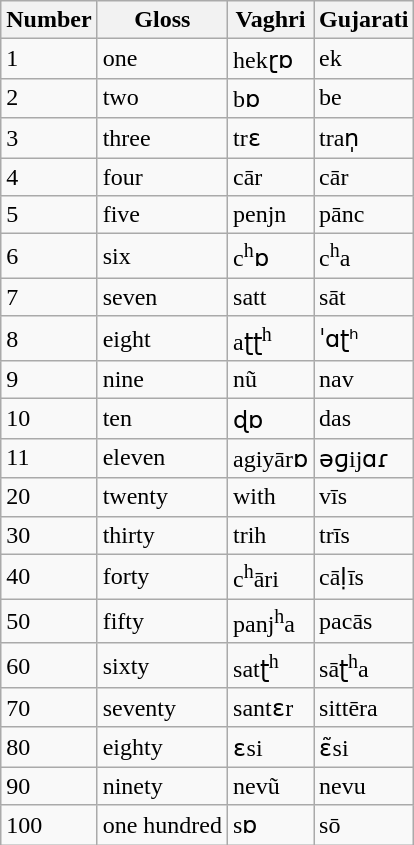<table class="wikitable">
<tr>
<th>Number</th>
<th>Gloss</th>
<th>Vaghri</th>
<th>Gujarati</th>
</tr>
<tr>
<td>1</td>
<td>one</td>
<td>hekɽɒ</td>
<td>ek</td>
</tr>
<tr>
<td>2</td>
<td>two</td>
<td>bɒ</td>
<td>be</td>
</tr>
<tr>
<td>3</td>
<td>three</td>
<td>trɛ</td>
<td>tran̩</td>
</tr>
<tr>
<td>4</td>
<td>four</td>
<td>cār</td>
<td>cār</td>
</tr>
<tr>
<td>5</td>
<td>five</td>
<td>penjn</td>
<td>pānc</td>
</tr>
<tr>
<td>6</td>
<td>six</td>
<td>c<sup>h</sup>ɒ</td>
<td>c<sup>h</sup>a</td>
</tr>
<tr>
<td>7</td>
<td>seven</td>
<td>satt</td>
<td>sāt</td>
</tr>
<tr>
<td>8</td>
<td>eight</td>
<td>aʈʈ<sup>h</sup></td>
<td>ˈɑʈʰ</td>
</tr>
<tr>
<td>9</td>
<td>nine</td>
<td>nũ</td>
<td>nav</td>
</tr>
<tr>
<td>10</td>
<td>ten</td>
<td>ɖɒ</td>
<td>das</td>
</tr>
<tr>
<td>11</td>
<td>eleven</td>
<td>agiyārɒ</td>
<td>əɡijɑɾ</td>
</tr>
<tr>
<td>20</td>
<td>twenty</td>
<td>with</td>
<td>vīs</td>
</tr>
<tr>
<td>30</td>
<td>thirty</td>
<td>trih</td>
<td>trīs</td>
</tr>
<tr>
<td>40</td>
<td>forty</td>
<td>c<sup>h</sup>āri</td>
<td>cāḷīs</td>
</tr>
<tr>
<td>50</td>
<td>fifty</td>
<td>panj<sup>h</sup>a</td>
<td>pacās</td>
</tr>
<tr>
<td>60</td>
<td>sixty</td>
<td>satʈ<sup>h</sup></td>
<td>sāʈ<sup>h</sup>a</td>
</tr>
<tr>
<td>70</td>
<td>seventy</td>
<td>santɛr</td>
<td>sittēra</td>
</tr>
<tr>
<td>80</td>
<td>eighty</td>
<td>ɛsi</td>
<td>ɛ̃si</td>
</tr>
<tr>
<td>90</td>
<td>ninety</td>
<td>nevũ</td>
<td>nevu</td>
</tr>
<tr>
<td>100</td>
<td>one hundred</td>
<td>sɒ</td>
<td>sō</td>
</tr>
</table>
